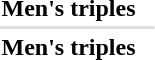<table>
<tr>
<th scope="row">Men's triples</th>
<td></td>
<td></td>
<td></td>
</tr>
<tr bgcolor=#DDDDDD>
<td colspan=4></td>
</tr>
<tr>
<th scope="row">Men's triples</th>
<td></td>
<td></td>
<td></td>
</tr>
</table>
